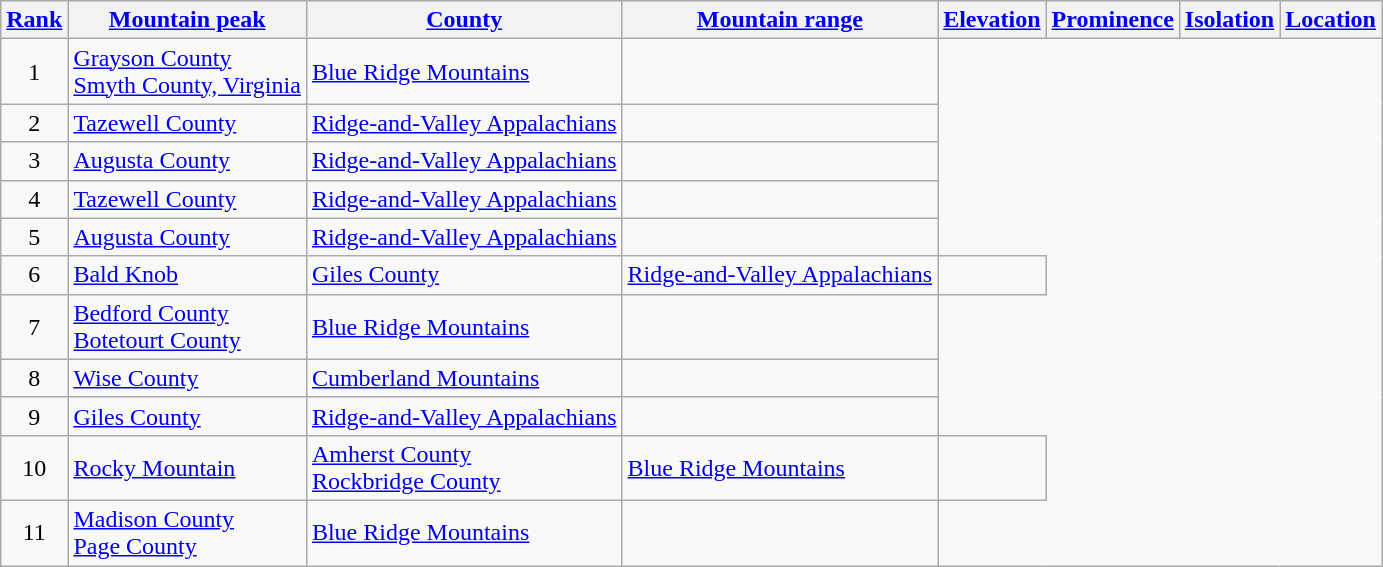<table class="wikitable sortable">
<tr>
<th><a href='#'>Rank</a></th>
<th><a href='#'>Mountain peak</a></th>
<th><a href='#'>County</a></th>
<th><a href='#'>Mountain range</a></th>
<th><a href='#'>Elevation</a></th>
<th><a href='#'>Prominence</a></th>
<th><a href='#'>Isolation</a></th>
<th><a href='#'>Location</a></th>
</tr>
<tr>
<td align=center>1<br></td>
<td><a href='#'>Grayson County</a><br><a href='#'>Smyth County, Virginia</a></td>
<td><a href='#'>Blue Ridge Mountains</a><br></td>
<td></td>
</tr>
<tr>
<td align=center>2<br></td>
<td><a href='#'>Tazewell County</a></td>
<td><a href='#'>Ridge-and-Valley Appalachians</a><br></td>
<td></td>
</tr>
<tr>
<td align=center>3<br></td>
<td><a href='#'>Augusta County</a></td>
<td><a href='#'>Ridge-and-Valley Appalachians</a><br></td>
<td></td>
</tr>
<tr>
<td align=center>4<br></td>
<td><a href='#'>Tazewell County</a></td>
<td><a href='#'>Ridge-and-Valley Appalachians</a><br></td>
<td></td>
</tr>
<tr>
<td align=center>5<br></td>
<td><a href='#'>Augusta County</a><br></td>
<td><a href='#'>Ridge-and-Valley Appalachians</a><br></td>
<td></td>
</tr>
<tr>
<td align=center>6</td>
<td><a href='#'>Bald Knob</a></td>
<td><a href='#'>Giles County</a></td>
<td><a href='#'>Ridge-and-Valley Appalachians</a><br></td>
<td></td>
</tr>
<tr>
<td align=center>7<br></td>
<td><a href='#'>Bedford County</a><br><a href='#'>Botetourt County</a></td>
<td><a href='#'>Blue Ridge Mountains</a><br></td>
<td></td>
</tr>
<tr>
<td align=center>8<br></td>
<td><a href='#'>Wise County</a></td>
<td><a href='#'>Cumberland Mountains</a><br></td>
<td></td>
</tr>
<tr>
<td align=center>9<br></td>
<td><a href='#'>Giles County</a></td>
<td><a href='#'>Ridge-and-Valley Appalachians</a><br></td>
<td></td>
</tr>
<tr>
<td align=center>10</td>
<td><a href='#'>Rocky Mountain</a></td>
<td><a href='#'>Amherst County</a><br><a href='#'>Rockbridge County</a></td>
<td><a href='#'>Blue Ridge Mountains</a><br></td>
<td></td>
</tr>
<tr>
<td align=center>11<br></td>
<td><a href='#'>Madison County</a><br><a href='#'>Page County</a></td>
<td><a href='#'>Blue Ridge Mountains</a><br></td>
<td></td>
</tr>
</table>
